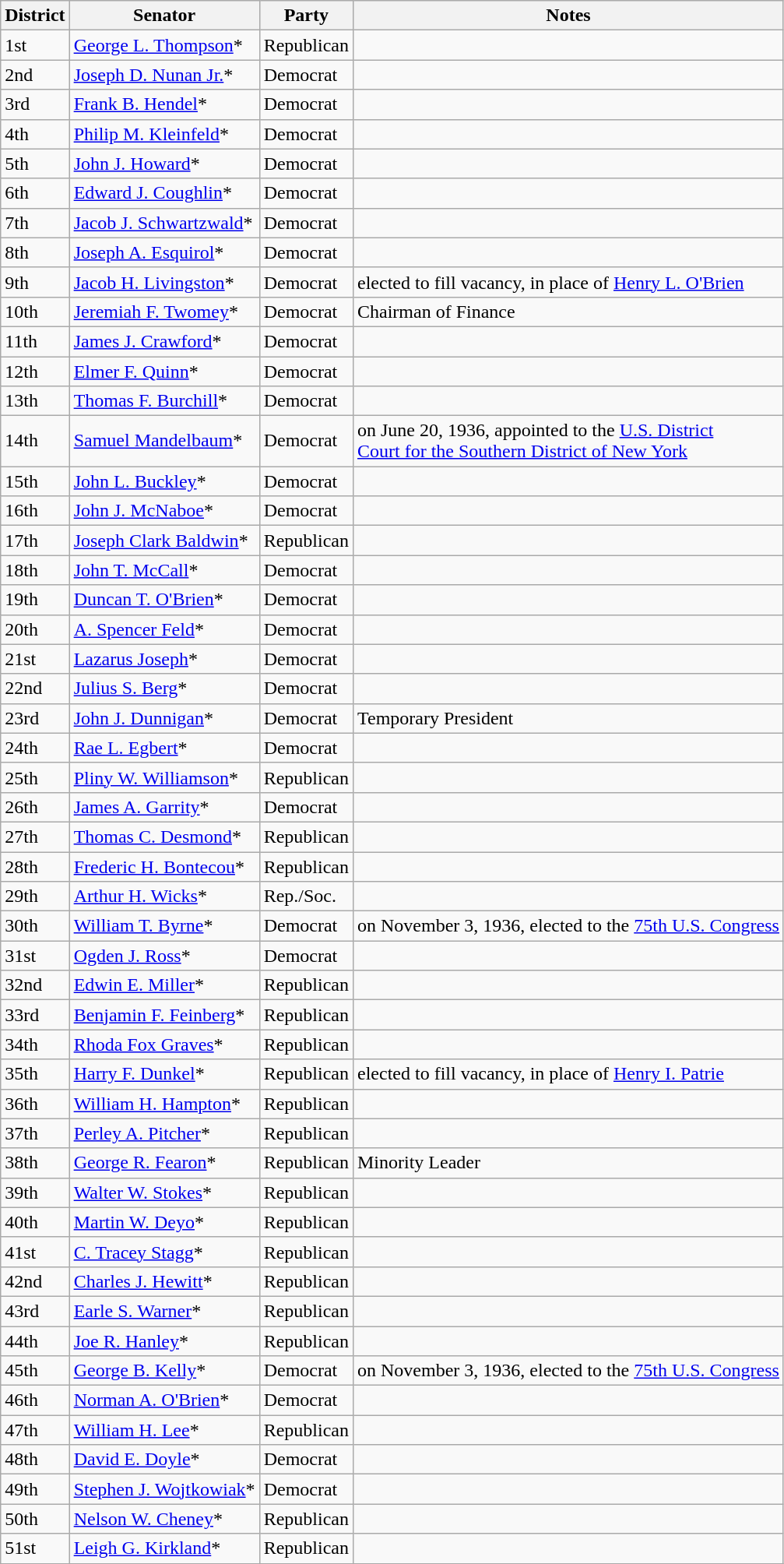<table class=wikitable>
<tr>
<th>District</th>
<th>Senator</th>
<th>Party</th>
<th>Notes</th>
</tr>
<tr>
<td>1st</td>
<td><a href='#'>George L. Thompson</a>*</td>
<td>Republican</td>
<td></td>
</tr>
<tr>
<td>2nd</td>
<td><a href='#'>Joseph D. Nunan Jr.</a>*</td>
<td>Democrat</td>
<td></td>
</tr>
<tr>
<td>3rd</td>
<td><a href='#'>Frank B. Hendel</a>*</td>
<td>Democrat</td>
<td></td>
</tr>
<tr>
<td>4th</td>
<td><a href='#'>Philip M. Kleinfeld</a>*</td>
<td>Democrat</td>
<td></td>
</tr>
<tr>
<td>5th</td>
<td><a href='#'>John J. Howard</a>*</td>
<td>Democrat</td>
<td></td>
</tr>
<tr>
<td>6th</td>
<td><a href='#'>Edward J. Coughlin</a>*</td>
<td>Democrat</td>
<td></td>
</tr>
<tr>
<td>7th</td>
<td><a href='#'>Jacob J. Schwartzwald</a>*</td>
<td>Democrat</td>
<td></td>
</tr>
<tr>
<td>8th</td>
<td><a href='#'>Joseph A. Esquirol</a>*</td>
<td>Democrat</td>
<td></td>
</tr>
<tr>
<td>9th</td>
<td><a href='#'>Jacob H. Livingston</a>*</td>
<td>Democrat</td>
<td>elected to fill vacancy, in place of <a href='#'>Henry L. O'Brien</a></td>
</tr>
<tr>
<td>10th</td>
<td><a href='#'>Jeremiah F. Twomey</a>*</td>
<td>Democrat</td>
<td>Chairman of Finance</td>
</tr>
<tr>
<td>11th</td>
<td><a href='#'>James J. Crawford</a>*</td>
<td>Democrat</td>
<td></td>
</tr>
<tr>
<td>12th</td>
<td><a href='#'>Elmer F. Quinn</a>*</td>
<td>Democrat</td>
<td></td>
</tr>
<tr>
<td>13th</td>
<td><a href='#'>Thomas F. Burchill</a>*</td>
<td>Democrat</td>
<td></td>
</tr>
<tr>
<td>14th</td>
<td><a href='#'>Samuel Mandelbaum</a>*</td>
<td>Democrat</td>
<td>on June 20, 1936, appointed to the <a href='#'>U.S. District <br>Court for the Southern District of New York</a></td>
</tr>
<tr>
<td>15th</td>
<td><a href='#'>John L. Buckley</a>*</td>
<td>Democrat</td>
<td></td>
</tr>
<tr>
<td>16th</td>
<td><a href='#'>John J. McNaboe</a>*</td>
<td>Democrat</td>
<td></td>
</tr>
<tr>
<td>17th</td>
<td><a href='#'>Joseph Clark Baldwin</a>*</td>
<td>Republican</td>
<td></td>
</tr>
<tr>
<td>18th</td>
<td><a href='#'>John T. McCall</a>*</td>
<td>Democrat</td>
<td></td>
</tr>
<tr>
<td>19th</td>
<td><a href='#'>Duncan T. O'Brien</a>*</td>
<td>Democrat</td>
<td></td>
</tr>
<tr>
<td>20th</td>
<td><a href='#'>A. Spencer Feld</a>*</td>
<td>Democrat</td>
<td></td>
</tr>
<tr>
<td>21st</td>
<td><a href='#'>Lazarus Joseph</a>*</td>
<td>Democrat</td>
<td></td>
</tr>
<tr>
<td>22nd</td>
<td><a href='#'>Julius S. Berg</a>*</td>
<td>Democrat</td>
<td></td>
</tr>
<tr>
<td>23rd</td>
<td><a href='#'>John J. Dunnigan</a>*</td>
<td>Democrat</td>
<td>Temporary President</td>
</tr>
<tr>
<td>24th</td>
<td><a href='#'>Rae L. Egbert</a>*</td>
<td>Democrat</td>
<td></td>
</tr>
<tr>
<td>25th</td>
<td><a href='#'>Pliny W. Williamson</a>*</td>
<td>Republican</td>
<td></td>
</tr>
<tr>
<td>26th</td>
<td><a href='#'>James A. Garrity</a>*</td>
<td>Democrat</td>
<td></td>
</tr>
<tr>
<td>27th</td>
<td><a href='#'>Thomas C. Desmond</a>*</td>
<td>Republican</td>
<td></td>
</tr>
<tr>
<td>28th</td>
<td><a href='#'>Frederic H. Bontecou</a>*</td>
<td>Republican</td>
<td></td>
</tr>
<tr>
<td>29th</td>
<td><a href='#'>Arthur H. Wicks</a>*</td>
<td>Rep./Soc.</td>
<td></td>
</tr>
<tr>
<td>30th</td>
<td><a href='#'>William T. Byrne</a>*</td>
<td>Democrat</td>
<td>on November 3, 1936, elected to the <a href='#'>75th U.S. Congress</a></td>
</tr>
<tr>
<td>31st</td>
<td><a href='#'>Ogden J. Ross</a>*</td>
<td>Democrat</td>
<td></td>
</tr>
<tr>
<td>32nd</td>
<td><a href='#'>Edwin E. Miller</a>*</td>
<td>Republican</td>
<td></td>
</tr>
<tr>
<td>33rd</td>
<td><a href='#'>Benjamin F. Feinberg</a>*</td>
<td>Republican</td>
<td></td>
</tr>
<tr>
<td>34th</td>
<td><a href='#'>Rhoda Fox Graves</a>*</td>
<td>Republican</td>
<td></td>
</tr>
<tr>
<td>35th</td>
<td><a href='#'>Harry F. Dunkel</a>*</td>
<td>Republican</td>
<td>elected to fill vacancy, in place of <a href='#'>Henry I. Patrie</a></td>
</tr>
<tr>
<td>36th</td>
<td><a href='#'>William H. Hampton</a>*</td>
<td>Republican</td>
<td></td>
</tr>
<tr>
<td>37th</td>
<td><a href='#'>Perley A. Pitcher</a>*</td>
<td>Republican</td>
<td></td>
</tr>
<tr>
<td>38th</td>
<td><a href='#'>George R. Fearon</a>*</td>
<td>Republican</td>
<td>Minority Leader</td>
</tr>
<tr>
<td>39th</td>
<td><a href='#'>Walter W. Stokes</a>*</td>
<td>Republican</td>
<td></td>
</tr>
<tr>
<td>40th</td>
<td><a href='#'>Martin W. Deyo</a>*</td>
<td>Republican</td>
<td></td>
</tr>
<tr>
<td>41st</td>
<td><a href='#'>C. Tracey Stagg</a>*</td>
<td>Republican</td>
<td></td>
</tr>
<tr>
<td>42nd</td>
<td><a href='#'>Charles J. Hewitt</a>*</td>
<td>Republican</td>
<td></td>
</tr>
<tr>
<td>43rd</td>
<td><a href='#'>Earle S. Warner</a>*</td>
<td>Republican</td>
<td></td>
</tr>
<tr>
<td>44th</td>
<td><a href='#'>Joe R. Hanley</a>*</td>
<td>Republican</td>
<td></td>
</tr>
<tr>
<td>45th</td>
<td><a href='#'>George B. Kelly</a>*</td>
<td>Democrat</td>
<td>on November 3, 1936, elected to the <a href='#'>75th U.S. Congress</a></td>
</tr>
<tr>
<td>46th</td>
<td><a href='#'>Norman A. O'Brien</a>*</td>
<td>Democrat</td>
<td></td>
</tr>
<tr>
<td>47th</td>
<td><a href='#'>William H. Lee</a>*</td>
<td>Republican</td>
<td></td>
</tr>
<tr>
<td>48th</td>
<td><a href='#'>David E. Doyle</a>*</td>
<td>Democrat</td>
<td></td>
</tr>
<tr>
<td>49th</td>
<td><a href='#'>Stephen J. Wojtkowiak</a>*</td>
<td>Democrat</td>
<td></td>
</tr>
<tr>
<td>50th</td>
<td><a href='#'>Nelson W. Cheney</a>*</td>
<td>Republican</td>
<td></td>
</tr>
<tr>
<td>51st</td>
<td><a href='#'>Leigh G. Kirkland</a>*</td>
<td>Republican</td>
<td></td>
</tr>
<tr>
</tr>
</table>
